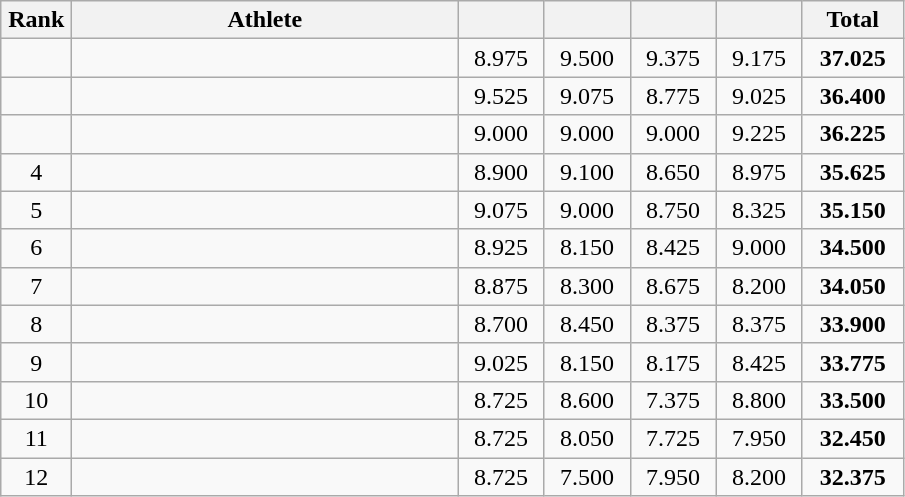<table class=wikitable style="text-align:center">
<tr>
<th width=40>Rank</th>
<th width=250>Athlete</th>
<th width=50></th>
<th width=50></th>
<th width=50></th>
<th width=50></th>
<th width=60>Total</th>
</tr>
<tr>
<td></td>
<td align=left></td>
<td>8.975</td>
<td>9.500</td>
<td>9.375</td>
<td>9.175</td>
<td><strong>37.025</strong></td>
</tr>
<tr>
<td></td>
<td align=left></td>
<td>9.525</td>
<td>9.075</td>
<td>8.775</td>
<td>9.025</td>
<td><strong>36.400</strong></td>
</tr>
<tr>
<td></td>
<td align=left></td>
<td>9.000</td>
<td>9.000</td>
<td>9.000</td>
<td>9.225</td>
<td><strong>36.225</strong></td>
</tr>
<tr>
<td>4</td>
<td align=left></td>
<td>8.900</td>
<td>9.100</td>
<td>8.650</td>
<td>8.975</td>
<td><strong>35.625</strong></td>
</tr>
<tr>
<td>5</td>
<td align=left></td>
<td>9.075</td>
<td>9.000</td>
<td>8.750</td>
<td>8.325</td>
<td><strong>35.150</strong></td>
</tr>
<tr>
<td>6</td>
<td align=left></td>
<td>8.925</td>
<td>8.150</td>
<td>8.425</td>
<td>9.000</td>
<td><strong>34.500</strong></td>
</tr>
<tr>
<td>7</td>
<td align=left></td>
<td>8.875</td>
<td>8.300</td>
<td>8.675</td>
<td>8.200</td>
<td><strong>34.050</strong></td>
</tr>
<tr>
<td>8</td>
<td align=left></td>
<td>8.700</td>
<td>8.450</td>
<td>8.375</td>
<td>8.375</td>
<td><strong>33.900</strong></td>
</tr>
<tr>
<td>9</td>
<td align=left></td>
<td>9.025</td>
<td>8.150</td>
<td>8.175</td>
<td>8.425</td>
<td><strong>33.775</strong></td>
</tr>
<tr>
<td>10</td>
<td align=left></td>
<td>8.725</td>
<td>8.600</td>
<td>7.375</td>
<td>8.800</td>
<td><strong>33.500</strong></td>
</tr>
<tr>
<td>11</td>
<td align=left></td>
<td>8.725</td>
<td>8.050</td>
<td>7.725</td>
<td>7.950</td>
<td><strong>32.450</strong></td>
</tr>
<tr>
<td>12</td>
<td align=left></td>
<td>8.725</td>
<td>7.500</td>
<td>7.950</td>
<td>8.200</td>
<td><strong>32.375</strong></td>
</tr>
</table>
